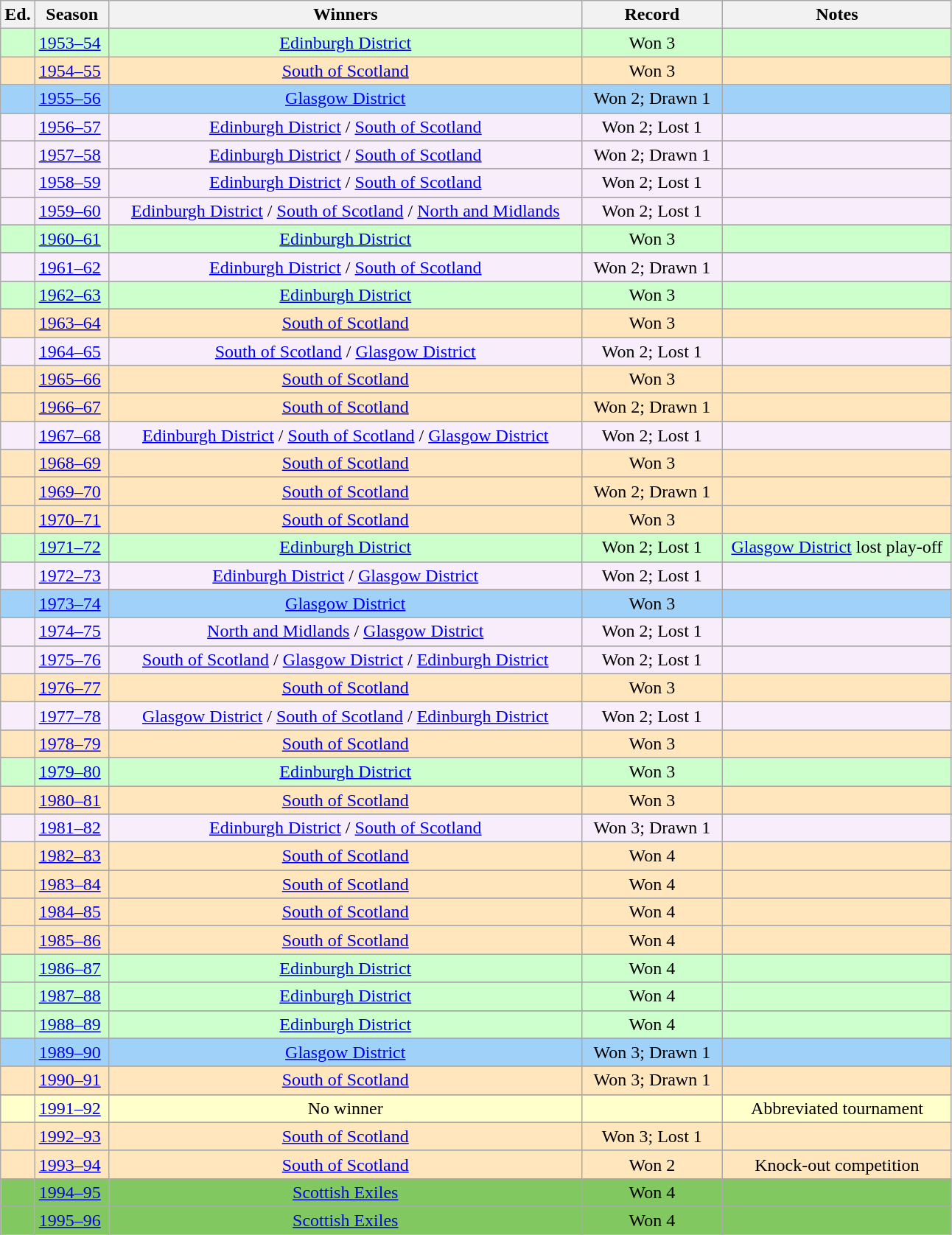<table class="wikitable" style="text-align: center;">
<tr>
<th width=>Ed.</th>
<th width="60">Season</th>
<th width="420">Winners</th>
<th width="120">Record</th>
<th width="200">Notes</th>
</tr>
<tr bgcolor="#ccffcc">
<td></td>
<td align="left"><a href='#'>1953–54</a></td>
<td><a href='#'>Edinburgh District</a></td>
<td>Won 3</td>
<td></td>
</tr>
<tr bgcolor="#ffe6bd">
<td></td>
<td align="left"><a href='#'>1954–55</a></td>
<td><a href='#'>South of Scotland</a></td>
<td>Won 3</td>
<td></td>
</tr>
<tr bgcolor="#A0D1F9">
<td></td>
<td align="left"><a href='#'>1955–56</a></td>
<td><a href='#'>Glasgow District</a></td>
<td>Won 2; Drawn 1</td>
<td></td>
</tr>
<tr>
</tr>
<tr bgcolor="#f8edfa">
<td></td>
<td align="left"><a href='#'>1956–57</a></td>
<td><a href='#'>Edinburgh District</a> / <a href='#'>South of Scotland</a></td>
<td>Won 2; Lost 1</td>
<td></td>
</tr>
<tr>
</tr>
<tr bgcolor="#f8edfa">
<td></td>
<td align="left"><a href='#'>1957–58</a></td>
<td><a href='#'>Edinburgh District</a> / <a href='#'>South of Scotland</a></td>
<td>Won 2; Drawn 1</td>
<td></td>
</tr>
<tr>
</tr>
<tr bgcolor="#f8edfa">
<td></td>
<td align="left"><a href='#'>1958–59</a></td>
<td><a href='#'>Edinburgh District</a> / <a href='#'>South of Scotland</a></td>
<td>Won 2; Lost 1</td>
<td></td>
</tr>
<tr>
</tr>
<tr bgcolor="#f8edfa">
<td></td>
<td align="left"><a href='#'>1959–60</a></td>
<td><a href='#'>Edinburgh District</a> / <a href='#'>South of Scotland</a> / <a href='#'>North and Midlands</a></td>
<td>Won 2; Lost 1</td>
<td></td>
</tr>
<tr>
</tr>
<tr bgcolor="#ccffcc">
<td></td>
<td align="left"><a href='#'>1960–61</a></td>
<td><a href='#'>Edinburgh District</a></td>
<td>Won 3</td>
<td></td>
</tr>
<tr>
</tr>
<tr bgcolor="#f8edfa">
<td></td>
<td align="left"><a href='#'>1961–62</a></td>
<td><a href='#'>Edinburgh District</a> / <a href='#'>South of Scotland</a></td>
<td>Won 2; Drawn 1</td>
<td></td>
</tr>
<tr>
</tr>
<tr bgcolor="#ccffcc">
<td></td>
<td align="left"><a href='#'>1962–63</a></td>
<td><a href='#'>Edinburgh District</a></td>
<td>Won 3</td>
<td></td>
</tr>
<tr>
</tr>
<tr bgcolor="#ffe6bd">
<td></td>
<td align="left"><a href='#'>1963–64</a></td>
<td><a href='#'>South of Scotland</a></td>
<td>Won 3</td>
<td></td>
</tr>
<tr>
</tr>
<tr bgcolor="#f8edfa">
<td></td>
<td align="left"><a href='#'>1964–65</a></td>
<td><a href='#'>South of Scotland</a> / <a href='#'>Glasgow District</a></td>
<td>Won 2; Lost 1</td>
<td></td>
</tr>
<tr>
</tr>
<tr bgcolor="#ffe6bd">
<td></td>
<td align="left"><a href='#'>1965–66</a></td>
<td><a href='#'>South of Scotland</a></td>
<td>Won 3</td>
<td></td>
</tr>
<tr>
</tr>
<tr bgcolor="#ffe6bd">
<td></td>
<td align="left"><a href='#'>1966–67</a></td>
<td><a href='#'>South of Scotland</a></td>
<td>Won 2; Drawn 1</td>
<td></td>
</tr>
<tr>
</tr>
<tr bgcolor="#f8edfa">
<td></td>
<td align="left"><a href='#'>1967–68</a></td>
<td><a href='#'>Edinburgh District</a> / <a href='#'>South of Scotland</a> / <a href='#'>Glasgow District</a></td>
<td>Won 2; Lost 1</td>
<td></td>
</tr>
<tr>
</tr>
<tr bgcolor="#ffe6bd">
<td></td>
<td align="left"><a href='#'>1968–69</a></td>
<td><a href='#'>South of Scotland</a></td>
<td>Won 3</td>
<td></td>
</tr>
<tr>
</tr>
<tr bgcolor="#ffe6bd">
<td></td>
<td align="left"><a href='#'>1969–70</a></td>
<td><a href='#'>South of Scotland</a></td>
<td>Won 2; Drawn 1</td>
<td></td>
</tr>
<tr>
</tr>
<tr bgcolor="#ffe6bd">
<td></td>
<td align="left"><a href='#'>1970–71</a></td>
<td><a href='#'>South of Scotland</a></td>
<td>Won 3</td>
<td></td>
</tr>
<tr>
</tr>
<tr bgcolor="#ccffcc">
<td></td>
<td align="left"><a href='#'>1971–72</a></td>
<td><a href='#'>Edinburgh District</a></td>
<td>Won 2; Lost 1</td>
<td><a href='#'>Glasgow District</a> lost play-off</td>
</tr>
<tr>
</tr>
<tr bgcolor="#f8edfa">
<td></td>
<td align="left"><a href='#'>1972–73</a></td>
<td><a href='#'>Edinburgh District</a> / <a href='#'>Glasgow District</a></td>
<td>Won 2; Lost 1</td>
<td></td>
</tr>
<tr>
</tr>
<tr bgcolor="#A0D1F9">
<td></td>
<td align="left"><a href='#'>1973–74</a></td>
<td><a href='#'>Glasgow District</a></td>
<td>Won 3</td>
<td></td>
</tr>
<tr>
</tr>
<tr bgcolor="#f8edfa">
<td></td>
<td align="left"><a href='#'>1974–75</a></td>
<td><a href='#'>North and Midlands</a> / <a href='#'>Glasgow District</a></td>
<td>Won 2; Lost 1</td>
<td></td>
</tr>
<tr>
</tr>
<tr bgcolor="#f8edfa">
<td></td>
<td align="left"><a href='#'>1975–76</a></td>
<td><a href='#'>South of Scotland</a> / <a href='#'>Glasgow District</a> / <a href='#'>Edinburgh District</a></td>
<td>Won 2; Lost 1</td>
<td></td>
</tr>
<tr>
</tr>
<tr bgcolor="#ffe6bd">
<td></td>
<td align="left"><a href='#'>1976–77</a></td>
<td><a href='#'>South of Scotland</a></td>
<td>Won 3</td>
<td></td>
</tr>
<tr>
</tr>
<tr bgcolor="#f8edfa">
<td></td>
<td align="left"><a href='#'>1977–78</a></td>
<td><a href='#'>Glasgow District</a> / <a href='#'>South of Scotland</a> / <a href='#'>Edinburgh District</a></td>
<td>Won 2; Lost 1</td>
<td></td>
</tr>
<tr>
</tr>
<tr bgcolor="#ffe6bd">
<td></td>
<td align="left"><a href='#'>1978–79</a></td>
<td><a href='#'>South of Scotland</a></td>
<td>Won 3</td>
<td></td>
</tr>
<tr>
</tr>
<tr bgcolor="#ccffcc">
<td></td>
<td align="left"><a href='#'>1979–80</a></td>
<td><a href='#'>Edinburgh District</a></td>
<td>Won 3</td>
<td></td>
</tr>
<tr>
</tr>
<tr bgcolor="#ffe6bd">
<td></td>
<td align="left"><a href='#'>1980–81</a></td>
<td><a href='#'>South of Scotland</a></td>
<td>Won 3</td>
<td></td>
</tr>
<tr>
</tr>
<tr bgcolor="#f8edfa">
<td></td>
<td align="left"><a href='#'>1981–82</a></td>
<td><a href='#'>Edinburgh District</a> / <a href='#'>South of Scotland</a></td>
<td>Won 3; Drawn 1</td>
<td></td>
</tr>
<tr>
</tr>
<tr bgcolor="#ffe6bd">
<td></td>
<td align="left"><a href='#'>1982–83</a></td>
<td><a href='#'>South of Scotland</a></td>
<td>Won 4</td>
<td></td>
</tr>
<tr>
</tr>
<tr bgcolor="#ffe6bd">
<td></td>
<td align="left"><a href='#'>1983–84</a></td>
<td><a href='#'>South of Scotland</a></td>
<td>Won 4</td>
<td></td>
</tr>
<tr>
</tr>
<tr bgcolor="#ffe6bd">
<td></td>
<td align="left"><a href='#'>1984–85</a></td>
<td><a href='#'>South of Scotland</a></td>
<td>Won 4</td>
<td></td>
</tr>
<tr>
</tr>
<tr bgcolor="#ffe6bd">
<td></td>
<td align="left"><a href='#'>1985–86</a></td>
<td><a href='#'>South of Scotland</a></td>
<td>Won 4</td>
<td></td>
</tr>
<tr>
</tr>
<tr bgcolor="#ccffcc">
<td></td>
<td align="left"><a href='#'>1986–87</a></td>
<td><a href='#'>Edinburgh District</a></td>
<td>Won 4</td>
<td></td>
</tr>
<tr>
</tr>
<tr bgcolor="#ccffcc">
<td></td>
<td align="left"><a href='#'>1987–88</a></td>
<td><a href='#'>Edinburgh District</a></td>
<td>Won 4</td>
<td></td>
</tr>
<tr>
</tr>
<tr bgcolor="#ccffcc">
<td></td>
<td align="left"><a href='#'>1988–89</a></td>
<td><a href='#'>Edinburgh District</a></td>
<td>Won 4</td>
<td></td>
</tr>
<tr>
</tr>
<tr bgcolor="#A0D1F9">
<td></td>
<td align="left"><a href='#'>1989–90</a></td>
<td><a href='#'>Glasgow District</a></td>
<td>Won 3; Drawn 1</td>
<td></td>
</tr>
<tr>
</tr>
<tr bgcolor="#ffe6bd">
<td></td>
<td align="left"><a href='#'>1990–91</a></td>
<td><a href='#'>South of Scotland</a></td>
<td>Won 3; Drawn 1</td>
<td></td>
</tr>
<tr>
</tr>
<tr bgcolor="#ffffcc">
<td></td>
<td align="left"><a href='#'>1991–92</a></td>
<td>No winner</td>
<td></td>
<td>Abbreviated tournament</td>
</tr>
<tr>
</tr>
<tr bgcolor="#ffe6bd">
<td></td>
<td align="left"><a href='#'>1992–93</a></td>
<td><a href='#'>South of Scotland</a></td>
<td>Won 3; Lost 1</td>
<td></td>
</tr>
<tr>
</tr>
<tr bgcolor="#ffe6bd">
<td></td>
<td align="left"><a href='#'>1993–94</a></td>
<td><a href='#'>South of Scotland</a></td>
<td>Won 2</td>
<td>Knock-out competition</td>
</tr>
<tr>
</tr>
<tr bgcolor="#82C860">
<td></td>
<td align="left"><a href='#'>1994–95</a></td>
<td><a href='#'>Scottish Exiles</a></td>
<td>Won 4</td>
<td></td>
</tr>
<tr>
</tr>
<tr bgcolor="#82C860">
<td></td>
<td align="left"><a href='#'>1995–96</a></td>
<td><a href='#'>Scottish Exiles</a></td>
<td>Won 4</td>
<td></td>
</tr>
</table>
